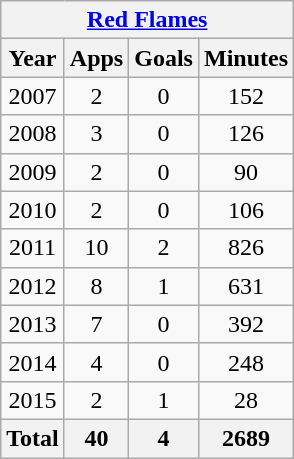<table class=wikitable style="text-align:center">
<tr>
<th colspan="4"><a href='#'>Red Flames</a></th>
</tr>
<tr>
<th>Year</th>
<th>Apps</th>
<th>Goals</th>
<th>Minutes</th>
</tr>
<tr>
<td>2007</td>
<td>2</td>
<td>0</td>
<td>152</td>
</tr>
<tr>
<td>2008</td>
<td>3</td>
<td>0</td>
<td>126</td>
</tr>
<tr>
<td>2009</td>
<td>2</td>
<td>0</td>
<td>90</td>
</tr>
<tr>
<td>2010</td>
<td>2</td>
<td>0</td>
<td>106</td>
</tr>
<tr>
<td>2011</td>
<td>10</td>
<td>2</td>
<td>826</td>
</tr>
<tr>
<td>2012</td>
<td>8</td>
<td>1</td>
<td>631</td>
</tr>
<tr>
<td>2013</td>
<td>7</td>
<td>0</td>
<td>392</td>
</tr>
<tr>
<td>2014</td>
<td>4</td>
<td>0</td>
<td>248</td>
</tr>
<tr>
<td>2015</td>
<td>2</td>
<td>1</td>
<td>28</td>
</tr>
<tr>
<th>Total</th>
<th>40</th>
<th>4</th>
<th>2689</th>
</tr>
</table>
